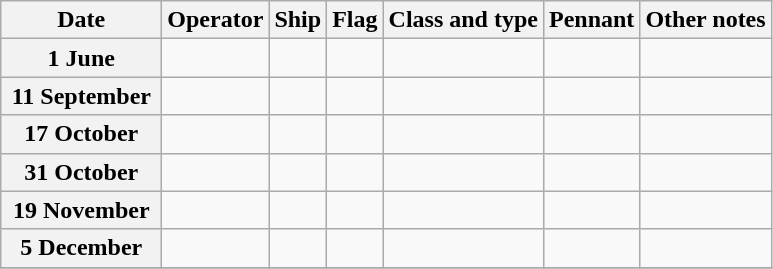<table class="wikitable">
<tr>
<th width="100">Date</th>
<th>Operator</th>
<th>Ship</th>
<th>Flag</th>
<th>Class and type</th>
<th>Pennant</th>
<th>Other notes</th>
</tr>
<tr>
<th>1 June</th>
<td></td>
<td><strong></strong></td>
<td></td>
<td></td>
<td></td>
<td></td>
</tr>
<tr>
<th>11 September</th>
<td></td>
<td><strong></strong></td>
<td></td>
<td></td>
<td></td>
<td></td>
</tr>
<tr>
<th>17 October</th>
<td></td>
<td><strong></strong></td>
<td></td>
<td></td>
<td></td>
<td></td>
</tr>
<tr>
<th>31 October</th>
<td></td>
<td><strong></strong></td>
<td></td>
<td></td>
<td></td>
<td></td>
</tr>
<tr>
<th>19 November</th>
<td></td>
<td><strong></strong></td>
<td></td>
<td></td>
<td></td>
<td></td>
</tr>
<tr>
<th>5 December</th>
<td></td>
<td><strong></strong></td>
<td></td>
<td></td>
<td></td>
<td></td>
</tr>
<tr>
</tr>
</table>
